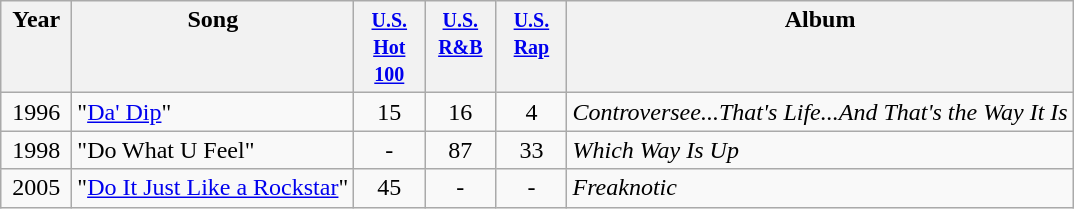<table class="wikitable">
<tr>
<th align="center" valign="top" width="40">Year</th>
<th align="left" valign="top">Song</th>
<th align="center" valign="top" width="40"><small><a href='#'>U.S. Hot 100</a></small><br></th>
<th align="center" valign="top" width="40"><small><a href='#'>U.S. R&B</a></small><br></th>
<th align="center" valign="top" width="40"><small><a href='#'>U.S. Rap</a></small><br></th>
<th align="left" valign="top">Album</th>
</tr>
<tr>
<td align="center" valign="top">1996</td>
<td align="left" valign="top">"<a href='#'>Da' Dip</a>"</td>
<td align="center" valign="top">15</td>
<td align="center" valign="top">16</td>
<td align="center" valign="top">4</td>
<td align="left" valign="top"><em>Controversee...That's Life...And That's the Way It Is</em></td>
</tr>
<tr>
<td align="center" valign="top">1998</td>
<td align="left" valign="top">"Do What U Feel"</td>
<td align="center" valign="top">-</td>
<td align="center" valign="top">87</td>
<td align="center" valign="top">33</td>
<td align="left" valign="top"><em>Which Way Is Up</em></td>
</tr>
<tr>
<td align="center" valign="top">2005</td>
<td align="left" valign="top">"<a href='#'>Do It Just Like a Rockstar</a>"</td>
<td align="center" valign="top">45</td>
<td align="center" valign="top">-</td>
<td align="center" valign="top">-</td>
<td align="left" valign="top"><em>Freaknotic</em></td>
</tr>
</table>
